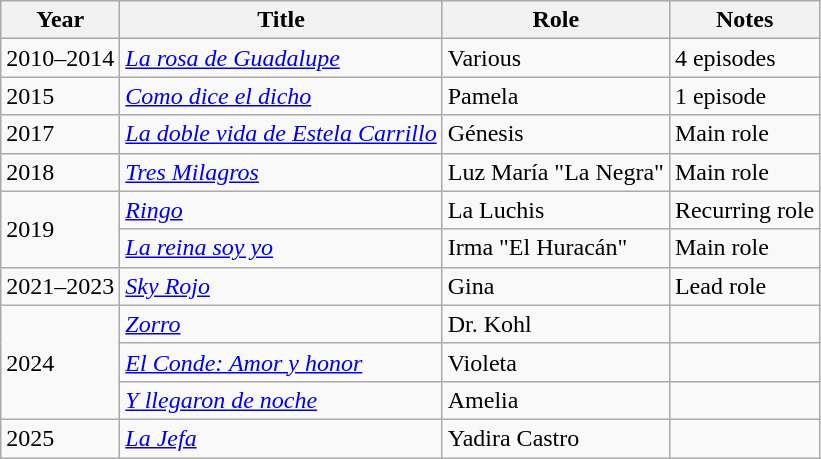<table class="wikitable sortable">
<tr>
<th>Year</th>
<th>Title</th>
<th>Role</th>
<th class="unsortable">Notes</th>
</tr>
<tr>
<td>2010–2014</td>
<td><em><a href='#'>La rosa de Guadalupe</a></em></td>
<td>Various</td>
<td>4 episodes</td>
</tr>
<tr>
<td>2015</td>
<td><em><a href='#'>Como dice el dicho</a></em></td>
<td>Pamela</td>
<td>1 episode</td>
</tr>
<tr>
<td>2017</td>
<td><em><a href='#'>La doble vida de Estela Carrillo</a></em></td>
<td>Génesis</td>
<td>Main role</td>
</tr>
<tr>
<td>2018</td>
<td><em><a href='#'>Tres Milagros</a></em></td>
<td>Luz María "La Negra"</td>
<td>Main role</td>
</tr>
<tr>
<td rowspan="2">2019</td>
<td><em><a href='#'>Ringo</a></em></td>
<td>La Luchis</td>
<td>Recurring role</td>
</tr>
<tr>
<td><em><a href='#'>La reina soy yo</a></em></td>
<td>Irma "El Huracán"</td>
<td>Main role</td>
</tr>
<tr>
<td>2021–2023</td>
<td><em><a href='#'>Sky Rojo</a></em></td>
<td>Gina</td>
<td>Lead role</td>
</tr>
<tr>
<td rowspan=3>2024</td>
<td><em><a href='#'>Zorro</a></em></td>
<td>Dr. Kohl</td>
<td></td>
</tr>
<tr>
<td><em><a href='#'>El Conde: Amor y honor</a></em></td>
<td>Violeta</td>
<td></td>
</tr>
<tr>
<td><em><a href='#'>Y llegaron de noche</a></em></td>
<td>Amelia</td>
<td></td>
</tr>
<tr>
<td>2025</td>
<td><em><a href='#'>La Jefa</a></em></td>
<td>Yadira Castro</td>
<td></td>
</tr>
</table>
